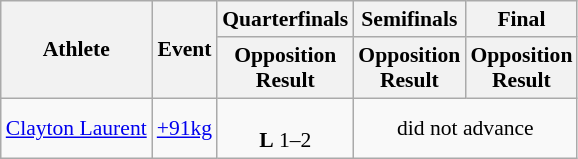<table class="wikitable" border="1" style="font-size:90%">
<tr>
<th rowspan=2>Athlete</th>
<th rowspan=2>Event</th>
<th>Quarterfinals</th>
<th>Semifinals</th>
<th>Final</th>
</tr>
<tr>
<th>Opposition<br>Result</th>
<th>Opposition<br>Result</th>
<th>Opposition<br>Result</th>
</tr>
<tr>
<td><a href='#'>Clayton Laurent</a></td>
<td><a href='#'>+91kg</a></td>
<td align=center><br><strong>L</strong> 1–2</td>
<td align=center colspan="2">did not advance</td>
</tr>
</table>
